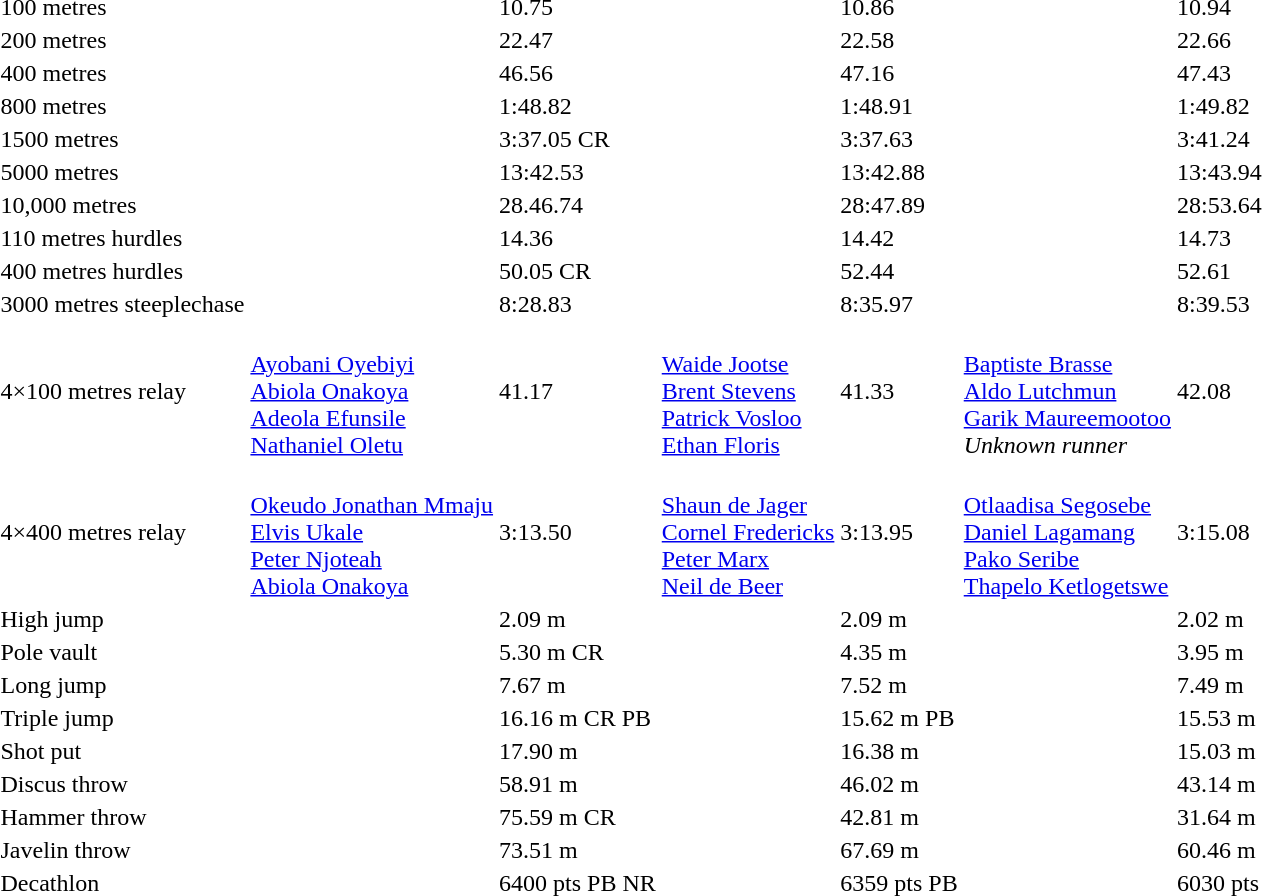<table>
<tr>
<td>100 metres</td>
<td></td>
<td>10.75</td>
<td></td>
<td>10.86</td>
<td></td>
<td>10.94</td>
</tr>
<tr>
<td>200 metres</td>
<td></td>
<td>22.47</td>
<td></td>
<td>22.58</td>
<td></td>
<td>22.66</td>
</tr>
<tr>
<td>400 metres</td>
<td></td>
<td>46.56</td>
<td></td>
<td>47.16</td>
<td></td>
<td>47.43</td>
</tr>
<tr>
<td>800 metres</td>
<td></td>
<td>1:48.82</td>
<td></td>
<td>1:48.91</td>
<td></td>
<td>1:49.82</td>
</tr>
<tr>
<td>1500 metres</td>
<td></td>
<td>3:37.05 CR</td>
<td></td>
<td>3:37.63</td>
<td></td>
<td>3:41.24</td>
</tr>
<tr>
<td>5000 metres</td>
<td></td>
<td>13:42.53</td>
<td></td>
<td>13:42.88</td>
<td></td>
<td>13:43.94</td>
</tr>
<tr>
<td>10,000 metres</td>
<td></td>
<td>28.46.74</td>
<td></td>
<td>28:47.89</td>
<td></td>
<td>28:53.64</td>
</tr>
<tr>
<td>110 metres hurdles</td>
<td></td>
<td>14.36</td>
<td></td>
<td>14.42</td>
<td></td>
<td>14.73</td>
</tr>
<tr>
<td>400 metres hurdles</td>
<td></td>
<td>50.05 CR</td>
<td></td>
<td>52.44</td>
<td></td>
<td>52.61</td>
</tr>
<tr>
<td>3000 metres steeplechase</td>
<td></td>
<td>8:28.83</td>
<td></td>
<td>8:35.97</td>
<td></td>
<td>8:39.53</td>
</tr>
<tr>
<td>4×100 metres relay</td>
<td valign=top><br><a href='#'>Ayobani Oyebiyi</a><br><a href='#'>Abiola Onakoya</a><br><a href='#'>Adeola Efunsile</a><br><a href='#'>Nathaniel Oletu</a></td>
<td>41.17</td>
<td valign=top><br><a href='#'>Waide Jootse</a><br><a href='#'>Brent Stevens</a><br><a href='#'>Patrick Vosloo</a><br><a href='#'>Ethan Floris</a></td>
<td>41.33</td>
<td valign=top><br><a href='#'>Baptiste Brasse</a><br><a href='#'>Aldo Lutchmun</a><br><a href='#'>Garik Maureemootoo</a><br><em>Unknown runner</em></td>
<td>42.08</td>
</tr>
<tr>
<td>4×400 metres relay</td>
<td valign=top><br><a href='#'>Okeudo Jonathan Mmaju</a><br><a href='#'>Elvis Ukale</a><br><a href='#'>Peter Njoteah</a><br><a href='#'>Abiola Onakoya</a></td>
<td>3:13.50</td>
<td valign=top><br><a href='#'>Shaun de Jager</a><br><a href='#'>Cornel Fredericks</a><br><a href='#'>Peter Marx</a><br><a href='#'>Neil de Beer</a></td>
<td>3:13.95</td>
<td valign=top><br><a href='#'>Otlaadisa Segosebe</a><br><a href='#'>Daniel Lagamang</a><br><a href='#'>Pako Seribe</a><br><a href='#'>Thapelo Ketlogetswe</a></td>
<td>3:15.08</td>
</tr>
<tr>
<td>High jump</td>
<td></td>
<td>2.09 m</td>
<td></td>
<td>2.09 m</td>
<td></td>
<td>2.02 m</td>
</tr>
<tr>
<td>Pole vault</td>
<td></td>
<td>5.30 m CR</td>
<td></td>
<td>4.35 m</td>
<td></td>
<td>3.95 m</td>
</tr>
<tr>
<td>Long jump</td>
<td></td>
<td>7.67 m</td>
<td></td>
<td>7.52 m</td>
<td></td>
<td>7.49 m</td>
</tr>
<tr>
<td>Triple jump</td>
<td></td>
<td>16.16 m CR PB</td>
<td></td>
<td>15.62 m PB</td>
<td></td>
<td>15.53 m</td>
</tr>
<tr>
<td>Shot put</td>
<td></td>
<td>17.90 m</td>
<td></td>
<td>16.38 m</td>
<td></td>
<td>15.03 m</td>
</tr>
<tr>
<td>Discus throw</td>
<td></td>
<td>58.91 m</td>
<td></td>
<td>46.02 m</td>
<td></td>
<td>43.14 m</td>
</tr>
<tr>
<td>Hammer throw</td>
<td></td>
<td>75.59 m CR</td>
<td></td>
<td>42.81 m</td>
<td></td>
<td>31.64 m</td>
</tr>
<tr>
<td>Javelin throw</td>
<td></td>
<td>73.51 m</td>
<td></td>
<td>67.69 m</td>
<td></td>
<td>60.46 m</td>
</tr>
<tr>
<td>Decathlon</td>
<td></td>
<td>6400 pts PB NR</td>
<td></td>
<td>6359 pts PB</td>
<td></td>
<td>6030 pts</td>
</tr>
</table>
